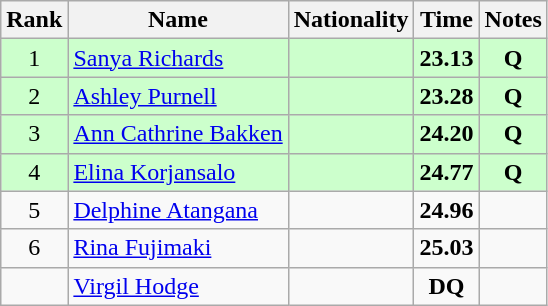<table class="wikitable sortable" style="text-align:center">
<tr>
<th>Rank</th>
<th>Name</th>
<th>Nationality</th>
<th>Time</th>
<th>Notes</th>
</tr>
<tr bgcolor=ccffcc>
<td>1</td>
<td align=left><a href='#'>Sanya Richards</a></td>
<td align=left></td>
<td><strong>23.13</strong></td>
<td><strong>Q</strong></td>
</tr>
<tr bgcolor=ccffcc>
<td>2</td>
<td align=left><a href='#'>Ashley Purnell</a></td>
<td align=left></td>
<td><strong>23.28</strong></td>
<td><strong>Q</strong></td>
</tr>
<tr bgcolor=ccffcc>
<td>3</td>
<td align=left><a href='#'>Ann Cathrine Bakken</a></td>
<td align=left></td>
<td><strong>24.20</strong></td>
<td><strong>Q</strong></td>
</tr>
<tr bgcolor=ccffcc>
<td>4</td>
<td align=left><a href='#'>Elina Korjansalo</a></td>
<td align=left></td>
<td><strong>24.77</strong></td>
<td><strong>Q</strong></td>
</tr>
<tr>
<td>5</td>
<td align=left><a href='#'>Delphine Atangana</a></td>
<td align=left></td>
<td><strong>24.96</strong></td>
<td></td>
</tr>
<tr>
<td>6</td>
<td align=left><a href='#'>Rina Fujimaki</a></td>
<td align=left></td>
<td><strong>25.03</strong></td>
<td></td>
</tr>
<tr>
<td></td>
<td align=left><a href='#'>Virgil Hodge</a></td>
<td align=left></td>
<td><strong>DQ</strong></td>
<td></td>
</tr>
</table>
